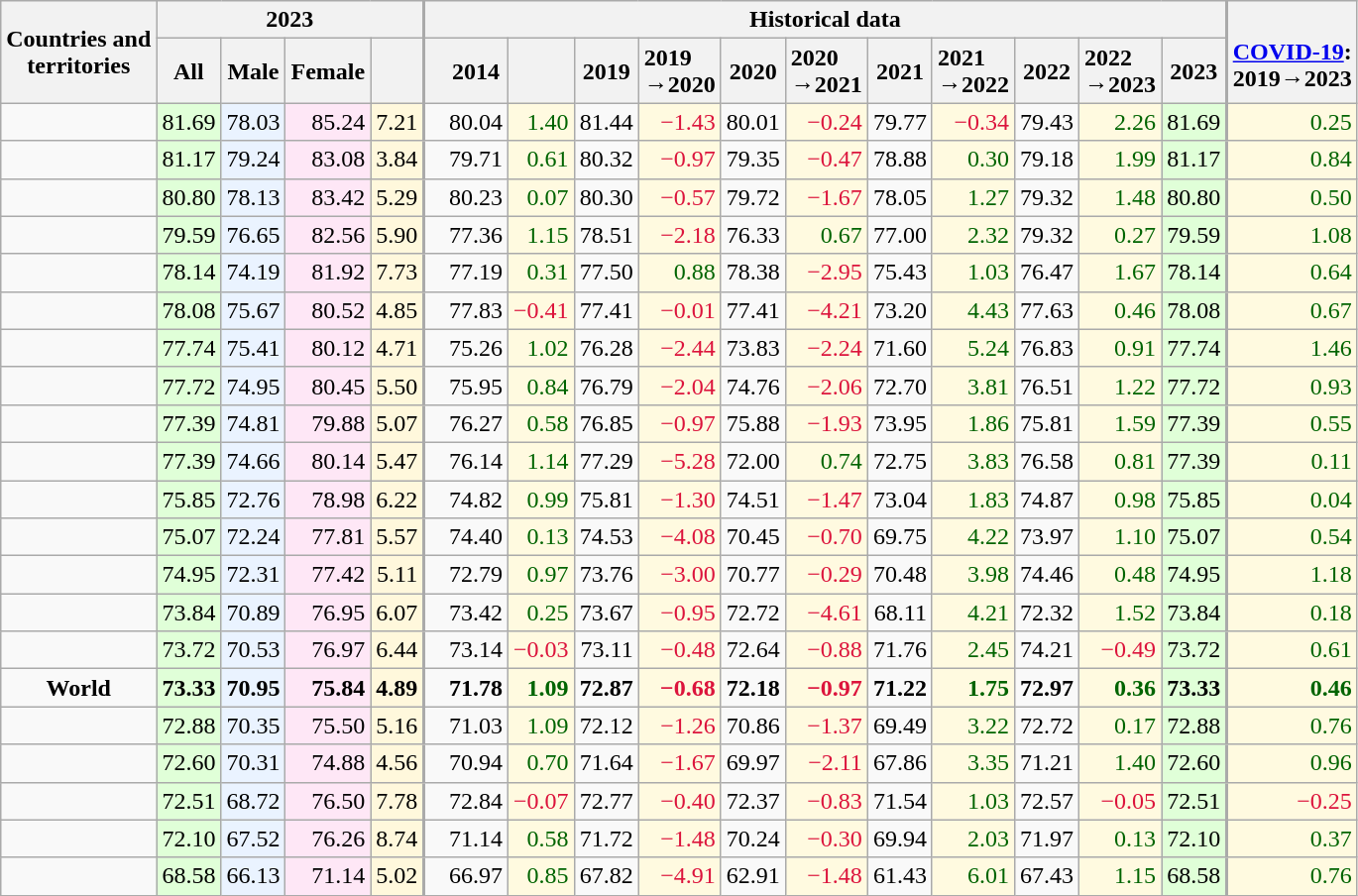<table class="wikitable sortable mw-datatable static-row-numbers sort-under sticky-table-head sticky-table-col1 col1left col2center col3center col4center col5center col6center col8center col10center col12center col14center col16center" style=text-align:right;>
<tr class="sortbottom static-row-header">
<th rowspan=2 style="vertical-align:middle;">Countries and<br>territories</th>
<th colspan=4>2023</th>
<th colspan=11 style="border-left-width:2px;">Historical data</th>
<th rowspan=2 style="border-left-width:2px; text-align:middle;"><br><a href='#'>COVID-19</a>:<br>2019→2023</th>
</tr>
<tr class="sortbottom static-row-header">
<th style="vertical-align:middle;" class=sticky-table-none>All</th>
<th style="vertical-align:middle;">Male</th>
<th style="vertical-align:middle;">Female</th>
<th style="vertical-align:middle;"></th>
<th style="border-left-width:2px; vertical-align:middle; padding-left:1em;">2014</th>
<th style="text-align:left;"></th>
<th style="vertical-align:middle;">2019</th>
<th style="text-align:left;">2019<br>→2020</th>
<th style="vertical-align:middle;">2020</th>
<th style="text-align:left;">2020<br>→2021</th>
<th style="vertical-align:middle;">2021</th>
<th style="text-align:left;">2021<br>→2022</th>
<th style="vertical-align:middle;">2022</th>
<th style="text-align:left;">2022<br>→2023</th>
<th style="vertical-align:middle;">2023</th>
</tr>
<tr>
<td></td>
<td style="background:#e0ffd8;">81.69</td>
<td style="background:#eaf3ff;">78.03</td>
<td style="background:#fee7f6;">85.24</td>
<td style="background:#fff8dc;">7.21</td>
<td style="border-left-width:2px; padding-left:1em;">80.04</td>
<td style="background:#fffae0;color:darkgreen;">1.40</td>
<td>81.44</td>
<td style="background:#fffae0;color:crimson;">−1.43</td>
<td>80.01</td>
<td style="background:#fffae0;color:crimson;">−0.24</td>
<td>79.77</td>
<td style="background:#fffae0;color:crimson;">−0.34</td>
<td>79.43</td>
<td style="background:#fffae0;color:darkgreen;">2.26</td>
<td style="background:#e0ffd8;">81.69</td>
<td style="background:#fffae0;border-left-width:2px;color:darkgreen;">0.25</td>
</tr>
<tr>
<td></td>
<td style="background:#e0ffd8;">81.17</td>
<td style="background:#eaf3ff;">79.24</td>
<td style="background:#fee7f6;">83.08</td>
<td style="background:#fff8dc;">3.84</td>
<td style="border-left-width:2px; padding-left:1em;">79.71</td>
<td style="background:#fffae0;color:darkgreen;">0.61</td>
<td>80.32</td>
<td style="background:#fffae0;color:crimson;">−0.97</td>
<td>79.35</td>
<td style="background:#fffae0;color:crimson;">−0.47</td>
<td>78.88</td>
<td style="background:#fffae0;color:darkgreen;">0.30</td>
<td>79.18</td>
<td style="background:#fffae0;color:darkgreen;">1.99</td>
<td style="background:#e0ffd8;">81.17</td>
<td style="background:#fffae0;border-left-width:2px;color:darkgreen;">0.84</td>
</tr>
<tr>
<td></td>
<td style="background:#e0ffd8;">80.80</td>
<td style="background:#eaf3ff;">78.13</td>
<td style="background:#fee7f6;">83.42</td>
<td style="background:#fff8dc;">5.29</td>
<td style="border-left-width:2px; padding-left:1em;">80.23</td>
<td style="background:#fffae0;color:darkgreen;">0.07</td>
<td>80.30</td>
<td style="background:#fffae0;color:crimson;">−0.57</td>
<td>79.72</td>
<td style="background:#fffae0;color:crimson;">−1.67</td>
<td>78.05</td>
<td style="background:#fffae0;color:darkgreen;">1.27</td>
<td>79.32</td>
<td style="background:#fffae0;color:darkgreen;">1.48</td>
<td style="background:#e0ffd8;">80.80</td>
<td style="background:#fffae0;border-left-width:2px;color:darkgreen;">0.50</td>
</tr>
<tr>
<td></td>
<td style="background:#e0ffd8;">79.59</td>
<td style="background:#eaf3ff;">76.65</td>
<td style="background:#fee7f6;">82.56</td>
<td style="background:#fff8dc;">5.90</td>
<td style="border-left-width:2px; padding-left:1em;">77.36</td>
<td style="background:#fffae0;color:darkgreen;">1.15</td>
<td>78.51</td>
<td style="background:#fffae0;color:crimson;">−2.18</td>
<td>76.33</td>
<td style="background:#fffae0;color:darkgreen;">0.67</td>
<td>77.00</td>
<td style="background:#fffae0;color:darkgreen;">2.32</td>
<td>79.32</td>
<td style="background:#fffae0;color:darkgreen;">0.27</td>
<td style="background:#e0ffd8;">79.59</td>
<td style="background:#fffae0;border-left-width:2px;color:darkgreen;">1.08</td>
</tr>
<tr>
<td></td>
<td style="background:#e0ffd8;">78.14</td>
<td style="background:#eaf3ff;">74.19</td>
<td style="background:#fee7f6;">81.92</td>
<td style="background:#fff8dc;">7.73</td>
<td style="border-left-width:2px; padding-left:1em;">77.19</td>
<td style="background:#fffae0;color:darkgreen;">0.31</td>
<td>77.50</td>
<td style="background:#fffae0;color:darkgreen;">0.88</td>
<td>78.38</td>
<td style="background:#fffae0;color:crimson;">−2.95</td>
<td>75.43</td>
<td style="background:#fffae0;color:darkgreen;">1.03</td>
<td>76.47</td>
<td style="background:#fffae0;color:darkgreen;">1.67</td>
<td style="background:#e0ffd8;">78.14</td>
<td style="background:#fffae0;border-left-width:2px;color:darkgreen;">0.64</td>
</tr>
<tr>
<td></td>
<td style="background:#e0ffd8;">78.08</td>
<td style="background:#eaf3ff;">75.67</td>
<td style="background:#fee7f6;">80.52</td>
<td style="background:#fff8dc;">4.85</td>
<td style="border-left-width:2px; padding-left:1em;">77.83</td>
<td style="background:#fffae0;color:crimson;">−0.41</td>
<td>77.41</td>
<td style="background:#fffae0;color:crimson;">−0.01</td>
<td>77.41</td>
<td style="background:#fffae0;color:crimson;">−4.21</td>
<td>73.20</td>
<td style="background:#fffae0;color:darkgreen;">4.43</td>
<td>77.63</td>
<td style="background:#fffae0;color:darkgreen;">0.46</td>
<td style="background:#e0ffd8;">78.08</td>
<td style="background:#fffae0;border-left-width:2px;color:darkgreen;">0.67</td>
</tr>
<tr>
<td></td>
<td style="background:#e0ffd8;">77.74</td>
<td style="background:#eaf3ff;">75.41</td>
<td style="background:#fee7f6;">80.12</td>
<td style="background:#fff8dc;">4.71</td>
<td style="border-left-width:2px; padding-left:1em;">75.26</td>
<td style="background:#fffae0;color:darkgreen;">1.02</td>
<td>76.28</td>
<td style="background:#fffae0;color:crimson;">−2.44</td>
<td>73.83</td>
<td style="background:#fffae0;color:crimson;">−2.24</td>
<td>71.60</td>
<td style="background:#fffae0;color:darkgreen;">5.24</td>
<td>76.83</td>
<td style="background:#fffae0;color:darkgreen;">0.91</td>
<td style="background:#e0ffd8;">77.74</td>
<td style="background:#fffae0;border-left-width:2px;color:darkgreen;">1.46</td>
</tr>
<tr>
<td></td>
<td style="background:#e0ffd8;">77.72</td>
<td style="background:#eaf3ff;">74.95</td>
<td style="background:#fee7f6;">80.45</td>
<td style="background:#fff8dc;">5.50</td>
<td style="border-left-width:2px; padding-left:1em;">75.95</td>
<td style="background:#fffae0;color:darkgreen;">0.84</td>
<td>76.79</td>
<td style="background:#fffae0;color:crimson;">−2.04</td>
<td>74.76</td>
<td style="background:#fffae0;color:crimson;">−2.06</td>
<td>72.70</td>
<td style="background:#fffae0;color:darkgreen;">3.81</td>
<td>76.51</td>
<td style="background:#fffae0;color:darkgreen;">1.22</td>
<td style="background:#e0ffd8;">77.72</td>
<td style="background:#fffae0;border-left-width:2px;color:darkgreen;">0.93</td>
</tr>
<tr>
<td></td>
<td style="background:#e0ffd8;">77.39</td>
<td style="background:#eaf3ff;">74.81</td>
<td style="background:#fee7f6;">79.88</td>
<td style="background:#fff8dc;">5.07</td>
<td style="border-left-width:2px; padding-left:1em;">76.27</td>
<td style="background:#fffae0;color:darkgreen;">0.58</td>
<td>76.85</td>
<td style="background:#fffae0;color:crimson;">−0.97</td>
<td>75.88</td>
<td style="background:#fffae0;color:crimson;">−1.93</td>
<td>73.95</td>
<td style="background:#fffae0;color:darkgreen;">1.86</td>
<td>75.81</td>
<td style="background:#fffae0;color:darkgreen;">1.59</td>
<td style="background:#e0ffd8;">77.39</td>
<td style="background:#fffae0;border-left-width:2px;color:darkgreen;">0.55</td>
</tr>
<tr>
<td></td>
<td style="background:#e0ffd8;">77.39</td>
<td style="background:#eaf3ff;">74.66</td>
<td style="background:#fee7f6;">80.14</td>
<td style="background:#fff8dc;">5.47</td>
<td style="border-left-width:2px; padding-left:1em;">76.14</td>
<td style="background:#fffae0;color:darkgreen;">1.14</td>
<td>77.29</td>
<td style="background:#fffae0;color:crimson;">−5.28</td>
<td>72.00</td>
<td style="background:#fffae0;color:darkgreen;">0.74</td>
<td>72.75</td>
<td style="background:#fffae0;color:darkgreen;">3.83</td>
<td>76.58</td>
<td style="background:#fffae0;color:darkgreen;">0.81</td>
<td style="background:#e0ffd8;">77.39</td>
<td style="background:#fffae0;border-left-width:2px;color:darkgreen;">0.11</td>
</tr>
<tr>
<td></td>
<td style="background:#e0ffd8;">75.85</td>
<td style="background:#eaf3ff;">72.76</td>
<td style="background:#fee7f6;">78.98</td>
<td style="background:#fff8dc;">6.22</td>
<td style="border-left-width:2px; padding-left:1em;">74.82</td>
<td style="background:#fffae0;color:darkgreen;">0.99</td>
<td>75.81</td>
<td style="background:#fffae0;color:crimson;">−1.30</td>
<td>74.51</td>
<td style="background:#fffae0;color:crimson;">−1.47</td>
<td>73.04</td>
<td style="background:#fffae0;color:darkgreen;">1.83</td>
<td>74.87</td>
<td style="background:#fffae0;color:darkgreen;">0.98</td>
<td style="background:#e0ffd8;">75.85</td>
<td style="background:#fffae0;border-left-width:2px;color:darkgreen;">0.04</td>
</tr>
<tr>
<td></td>
<td style="background:#e0ffd8;">75.07</td>
<td style="background:#eaf3ff;">72.24</td>
<td style="background:#fee7f6;">77.81</td>
<td style="background:#fff8dc;">5.57</td>
<td style="border-left-width:2px; padding-left:1em;">74.40</td>
<td style="background:#fffae0;color:darkgreen;">0.13</td>
<td>74.53</td>
<td style="background:#fffae0;color:crimson;">−4.08</td>
<td>70.45</td>
<td style="background:#fffae0;color:crimson;">−0.70</td>
<td>69.75</td>
<td style="background:#fffae0;color:darkgreen;">4.22</td>
<td>73.97</td>
<td style="background:#fffae0;color:darkgreen;">1.10</td>
<td style="background:#e0ffd8;">75.07</td>
<td style="background:#fffae0;border-left-width:2px;color:darkgreen;">0.54</td>
</tr>
<tr>
<td></td>
<td style="background:#e0ffd8;">74.95</td>
<td style="background:#eaf3ff;">72.31</td>
<td style="background:#fee7f6;">77.42</td>
<td style="background:#fff8dc;">5.11</td>
<td style="border-left-width:2px; padding-left:1em;">72.79</td>
<td style="background:#fffae0;color:darkgreen;">0.97</td>
<td>73.76</td>
<td style="background:#fffae0;color:crimson;">−3.00</td>
<td>70.77</td>
<td style="background:#fffae0;color:crimson;">−0.29</td>
<td>70.48</td>
<td style="background:#fffae0;color:darkgreen;">3.98</td>
<td>74.46</td>
<td style="background:#fffae0;color:darkgreen;">0.48</td>
<td style="background:#e0ffd8;">74.95</td>
<td style="background:#fffae0;border-left-width:2px;color:darkgreen;">1.18</td>
</tr>
<tr>
<td></td>
<td style="background:#e0ffd8;">73.84</td>
<td style="background:#eaf3ff;">70.89</td>
<td style="background:#fee7f6;">76.95</td>
<td style="background:#fff8dc;">6.07</td>
<td style="border-left-width:2px; padding-left:1em;">73.42</td>
<td style="background:#fffae0;color:darkgreen;">0.25</td>
<td>73.67</td>
<td style="background:#fffae0;color:crimson;">−0.95</td>
<td>72.72</td>
<td style="background:#fffae0;color:crimson;">−4.61</td>
<td>68.11</td>
<td style="background:#fffae0;color:darkgreen;">4.21</td>
<td>72.32</td>
<td style="background:#fffae0;color:darkgreen;">1.52</td>
<td style="background:#e0ffd8;">73.84</td>
<td style="background:#fffae0;border-left-width:2px;color:darkgreen;">0.18</td>
</tr>
<tr>
<td></td>
<td style="background:#e0ffd8;">73.72</td>
<td style="background:#eaf3ff;">70.53</td>
<td style="background:#fee7f6;">76.97</td>
<td style="background:#fff8dc;">6.44</td>
<td style="border-left-width:2px; padding-left:1em;">73.14</td>
<td style="background:#fffae0;color:crimson;">−0.03</td>
<td>73.11</td>
<td style="background:#fffae0;color:crimson;">−0.48</td>
<td>72.64</td>
<td style="background:#fffae0;color:crimson;">−0.88</td>
<td>71.76</td>
<td style="background:#fffae0;color:darkgreen;">2.45</td>
<td>74.21</td>
<td style="background:#fffae0;color:crimson;">−0.49</td>
<td style="background:#e0ffd8;">73.72</td>
<td style="background:#fffae0;border-left-width:2px;color:darkgreen;">0.61</td>
</tr>
<tr class=static-row-header>
<td style="text-align:center;"><strong>World</strong></td>
<td style="background:#e0ffd8;"><strong>73.33</strong></td>
<td style="background:#eaf3ff;"><strong>70.95</strong></td>
<td style="background:#fee7f6;"><strong>75.84</strong></td>
<td style="background:#fff8dc;"><strong>4.89</strong></td>
<td style="border-left-width:2px;padding-left:1em;"><strong>71.78</strong></td>
<td style="background:#fffae0;color:darkgreen;"><strong>1.09</strong></td>
<td><strong>72.87</strong></td>
<td style="background:#fffae0;color:crimson;"><strong>−0.68</strong></td>
<td><strong>72.18</strong></td>
<td style="background:#fffae0;color:crimson;"><strong>−0.97</strong></td>
<td><strong>71.22</strong></td>
<td style="background:#fffae0;color:darkgreen;"><strong>1.75</strong></td>
<td><strong>72.97</strong></td>
<td style="background:#fffae0;color:darkgreen;"><strong>0.36</strong></td>
<td style="background:#e0ffd8;"><strong>73.33</strong></td>
<td style="background:#fffae0;border-left-width:2px;color:darkgreen;"><strong>0.46</strong></td>
</tr>
<tr>
<td></td>
<td style="background:#e0ffd8;">72.88</td>
<td style="background:#eaf3ff;">70.35</td>
<td style="background:#fee7f6;">75.50</td>
<td style="background:#fff8dc;">5.16</td>
<td style="border-left-width:2px; padding-left:1em;">71.03</td>
<td style="background:#fffae0;color:darkgreen;">1.09</td>
<td>72.12</td>
<td style="background:#fffae0;color:crimson;">−1.26</td>
<td>70.86</td>
<td style="background:#fffae0;color:crimson;">−1.37</td>
<td>69.49</td>
<td style="background:#fffae0;color:darkgreen;">3.22</td>
<td>72.72</td>
<td style="background:#fffae0;color:darkgreen;">0.17</td>
<td style="background:#e0ffd8;">72.88</td>
<td style="background:#fffae0;border-left-width:2px;color:darkgreen;">0.76</td>
</tr>
<tr>
<td></td>
<td style="background:#e0ffd8;">72.60</td>
<td style="background:#eaf3ff;">70.31</td>
<td style="background:#fee7f6;">74.88</td>
<td style="background:#fff8dc;">4.56</td>
<td style="border-left-width:2px; padding-left:1em;">70.94</td>
<td style="background:#fffae0;color:darkgreen;">0.70</td>
<td>71.64</td>
<td style="background:#fffae0;color:crimson;">−1.67</td>
<td>69.97</td>
<td style="background:#fffae0;color:crimson;">−2.11</td>
<td>67.86</td>
<td style="background:#fffae0;color:darkgreen;">3.35</td>
<td>71.21</td>
<td style="background:#fffae0;color:darkgreen;">1.40</td>
<td style="background:#e0ffd8;">72.60</td>
<td style="background:#fffae0;border-left-width:2px;color:darkgreen;">0.96</td>
</tr>
<tr>
<td></td>
<td style="background:#e0ffd8;">72.51</td>
<td style="background:#eaf3ff;">68.72</td>
<td style="background:#fee7f6;">76.50</td>
<td style="background:#fff8dc;">7.78</td>
<td style="border-left-width:2px; padding-left:1em;">72.84</td>
<td style="background:#fffae0;color:crimson;">−0.07</td>
<td>72.77</td>
<td style="background:#fffae0;color:crimson;">−0.40</td>
<td>72.37</td>
<td style="background:#fffae0;color:crimson;">−0.83</td>
<td>71.54</td>
<td style="background:#fffae0;color:darkgreen;">1.03</td>
<td>72.57</td>
<td style="background:#fffae0;color:crimson;">−0.05</td>
<td style="background:#e0ffd8;">72.51</td>
<td style="background:#fffae0;border-left-width:2px;color:crimson;">−0.25</td>
</tr>
<tr>
<td></td>
<td style="background:#e0ffd8;">72.10</td>
<td style="background:#eaf3ff;">67.52</td>
<td style="background:#fee7f6;">76.26</td>
<td style="background:#fff8dc;">8.74</td>
<td style="border-left-width:2px; padding-left:1em;">71.14</td>
<td style="background:#fffae0;color:darkgreen;">0.58</td>
<td>71.72</td>
<td style="background:#fffae0;color:crimson;">−1.48</td>
<td>70.24</td>
<td style="background:#fffae0;color:crimson;">−0.30</td>
<td>69.94</td>
<td style="background:#fffae0;color:darkgreen;">2.03</td>
<td>71.97</td>
<td style="background:#fffae0;color:darkgreen;">0.13</td>
<td style="background:#e0ffd8;">72.10</td>
<td style="background:#fffae0;border-left-width:2px;color:darkgreen;">0.37</td>
</tr>
<tr>
<td></td>
<td style="background:#e0ffd8;">68.58</td>
<td style="background:#eaf3ff;">66.13</td>
<td style="background:#fee7f6;">71.14</td>
<td style="background:#fff8dc;">5.02</td>
<td style="border-left-width:2px; padding-left:1em;">66.97</td>
<td style="background:#fffae0;color:darkgreen;">0.85</td>
<td>67.82</td>
<td style="background:#fffae0;color:crimson;">−4.91</td>
<td>62.91</td>
<td style="background:#fffae0;color:crimson;">−1.48</td>
<td>61.43</td>
<td style="background:#fffae0;color:darkgreen;">6.01</td>
<td>67.43</td>
<td style="background:#fffae0;color:darkgreen;">1.15</td>
<td style="background:#e0ffd8;">68.58</td>
<td style="background:#fffae0;border-left-width:2px;color:darkgreen;">0.76</td>
</tr>
</table>
